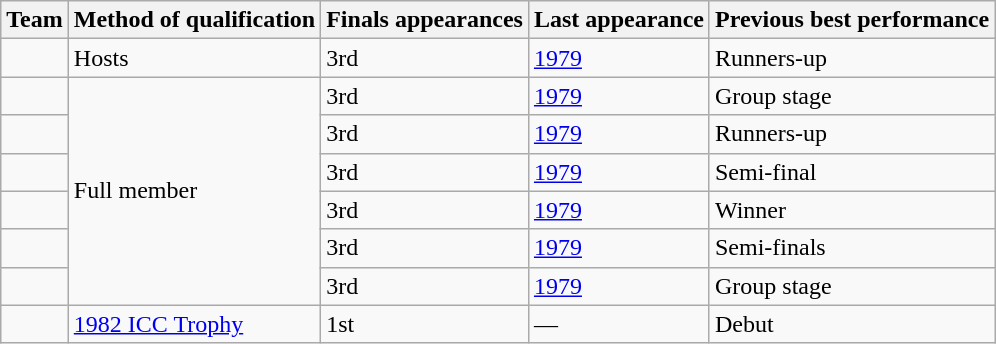<table class="wikitable">
<tr>
<th>Team</th>
<th>Method of qualification</th>
<th>Finals appearances</th>
<th>Last appearance</th>
<th>Previous best performance</th>
</tr>
<tr>
<td></td>
<td>Hosts</td>
<td>3rd</td>
<td><a href='#'>1979</a></td>
<td>Runners-up </td>
</tr>
<tr>
<td></td>
<td rowspan="6">Full member</td>
<td>3rd</td>
<td><a href='#'>1979</a></td>
<td>Group stage </td>
</tr>
<tr>
<td></td>
<td>3rd</td>
<td><a href='#'>1979</a></td>
<td>Runners-up </td>
</tr>
<tr>
<td></td>
<td>3rd</td>
<td><a href='#'>1979</a></td>
<td>Semi-final </td>
</tr>
<tr>
<td></td>
<td>3rd</td>
<td><a href='#'>1979</a></td>
<td>Winner </td>
</tr>
<tr>
<td></td>
<td>3rd</td>
<td><a href='#'>1979</a></td>
<td>Semi-finals </td>
</tr>
<tr>
<td></td>
<td>3rd</td>
<td><a href='#'>1979</a></td>
<td>Group stage </td>
</tr>
<tr>
<td></td>
<td><a href='#'>1982 ICC Trophy</a></td>
<td>1st</td>
<td>—</td>
<td>Debut</td>
</tr>
</table>
